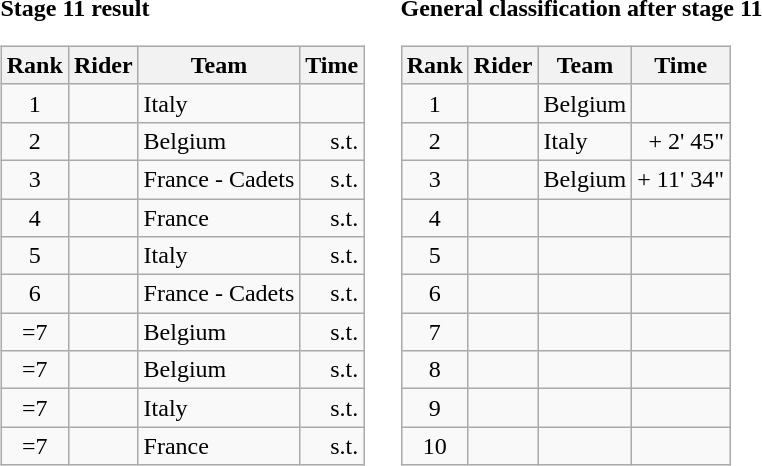<table>
<tr>
<td><strong>Stage 11 result</strong><br><table class="wikitable">
<tr>
<th scope="col">Rank</th>
<th scope="col">Rider</th>
<th scope="col">Team</th>
<th scope="col">Time</th>
</tr>
<tr>
<td style="text-align:center;">1</td>
<td></td>
<td>Italy</td>
<td style="text-align:right;"></td>
</tr>
<tr>
<td style="text-align:center;">2</td>
<td></td>
<td>Belgium</td>
<td style="text-align:right;">s.t.</td>
</tr>
<tr>
<td style="text-align:center;">3</td>
<td></td>
<td>France - Cadets</td>
<td style="text-align:right;">s.t.</td>
</tr>
<tr>
<td style="text-align:center;">4</td>
<td></td>
<td>France</td>
<td style="text-align:right;">s.t.</td>
</tr>
<tr>
<td style="text-align:center;">5</td>
<td></td>
<td>Italy</td>
<td style="text-align:right;">s.t.</td>
</tr>
<tr>
<td style="text-align:center;">6</td>
<td></td>
<td>France - Cadets</td>
<td style="text-align:right;">s.t.</td>
</tr>
<tr>
<td style="text-align:center;">=7</td>
<td></td>
<td>Belgium</td>
<td style="text-align:right;">s.t.</td>
</tr>
<tr>
<td style="text-align:center;">=7</td>
<td></td>
<td>Belgium</td>
<td style="text-align:right;">s.t.</td>
</tr>
<tr>
<td style="text-align:center;">=7</td>
<td></td>
<td>Italy</td>
<td style="text-align:right;">s.t.</td>
</tr>
<tr>
<td style="text-align:center;">=7</td>
<td></td>
<td>France</td>
<td style="text-align:right;">s.t.</td>
</tr>
</table>
</td>
<td></td>
<td><strong>General classification after stage 11</strong><br><table class="wikitable">
<tr>
<th scope="col">Rank</th>
<th scope="col">Rider</th>
<th scope="col">Team</th>
<th scope="col">Time</th>
</tr>
<tr>
<td style="text-align:center;">1</td>
<td></td>
<td>Belgium</td>
<td style="text-align:right;"></td>
</tr>
<tr>
<td style="text-align:center;">2</td>
<td></td>
<td>Italy</td>
<td style="text-align:right;">+ 2' 45"</td>
</tr>
<tr>
<td style="text-align:center;">3</td>
<td></td>
<td>Belgium</td>
<td style="text-align:right;">+ 11' 34"</td>
</tr>
<tr>
<td style="text-align:center;">4</td>
<td></td>
<td></td>
<td></td>
</tr>
<tr>
<td style="text-align:center;">5</td>
<td></td>
<td></td>
<td></td>
</tr>
<tr>
<td style="text-align:center;">6</td>
<td></td>
<td></td>
<td></td>
</tr>
<tr>
<td style="text-align:center;">7</td>
<td></td>
<td></td>
<td></td>
</tr>
<tr>
<td style="text-align:center;">8</td>
<td></td>
<td></td>
<td></td>
</tr>
<tr>
<td style="text-align:center;">9</td>
<td></td>
<td></td>
<td></td>
</tr>
<tr>
<td style="text-align:center;">10</td>
<td></td>
<td></td>
<td></td>
</tr>
</table>
</td>
</tr>
</table>
